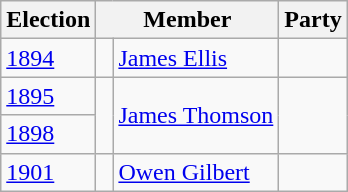<table class="wikitable">
<tr>
<th>Election</th>
<th colspan="2">Member</th>
<th>Party</th>
</tr>
<tr>
<td><a href='#'>1894</a></td>
<td> </td>
<td><a href='#'>James Ellis</a></td>
<td></td>
</tr>
<tr>
<td><a href='#'>1895</a></td>
<td rowspan="2" > </td>
<td rowspan="2"><a href='#'>James Thomson</a></td>
<td rowspan="2"></td>
</tr>
<tr>
<td><a href='#'>1898</a></td>
</tr>
<tr>
<td><a href='#'>1901</a></td>
<td> </td>
<td><a href='#'>Owen Gilbert</a></td>
<td></td>
</tr>
</table>
